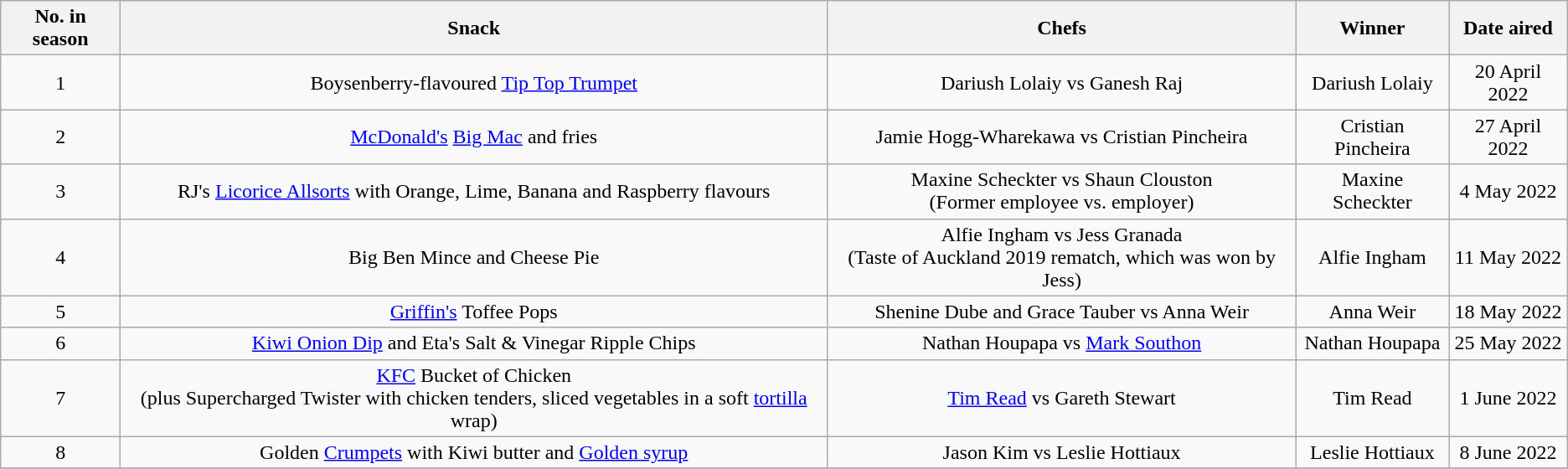<table class="wikitable" style="text-align: center">
<tr>
<th>No. in season</th>
<th>Snack</th>
<th>Chefs</th>
<th>Winner</th>
<th>Date aired</th>
</tr>
<tr>
<td>1</td>
<td>Boysenberry-flavoured <a href='#'>Tip Top Trumpet</a></td>
<td>Dariush Lolaiy vs Ganesh Raj</td>
<td>Dariush Lolaiy</td>
<td>20 April 2022</td>
</tr>
<tr>
<td>2</td>
<td><a href='#'>McDonald's</a> <a href='#'>Big Mac</a> and fries</td>
<td>Jamie Hogg-Wharekawa vs Cristian Pincheira</td>
<td>Cristian Pincheira</td>
<td>27 April 2022</td>
</tr>
<tr>
<td>3</td>
<td>RJ's <a href='#'>Licorice Allsorts</a> with Orange, Lime, Banana and Raspberry flavours</td>
<td>Maxine Scheckter vs Shaun Clouston<br>(Former employee vs. employer)</td>
<td>Maxine Scheckter</td>
<td>4 May 2022</td>
</tr>
<tr>
<td>4</td>
<td>Big Ben Mince and Cheese Pie</td>
<td>Alfie Ingham vs Jess Granada<br>(Taste of Auckland 2019 rematch, which was won by Jess)</td>
<td>Alfie Ingham</td>
<td>11 May 2022</td>
</tr>
<tr>
<td>5</td>
<td><a href='#'>Griffin's</a> Toffee Pops</td>
<td>Shenine Dube and Grace Tauber vs Anna Weir</td>
<td>Anna Weir</td>
<td>18 May 2022</td>
</tr>
<tr>
<td>6</td>
<td><a href='#'>Kiwi Onion Dip</a> and Eta's Salt & Vinegar Ripple Chips</td>
<td>Nathan Houpapa vs <a href='#'>Mark Southon</a></td>
<td>Nathan Houpapa</td>
<td>25 May 2022</td>
</tr>
<tr>
<td>7</td>
<td><a href='#'>KFC</a> Bucket of Chicken<br>(plus Supercharged Twister with chicken tenders, sliced vegetables in a soft <a href='#'>tortilla</a> wrap)</td>
<td><a href='#'>Tim Read</a> vs Gareth Stewart</td>
<td>Tim Read</td>
<td>1 June 2022</td>
</tr>
<tr>
<td>8</td>
<td>Golden <a href='#'>Crumpets</a> with Kiwi butter and <a href='#'>Golden syrup</a></td>
<td>Jason Kim vs Leslie Hottiaux</td>
<td>Leslie Hottiaux</td>
<td>8 June 2022</td>
</tr>
<tr>
</tr>
</table>
